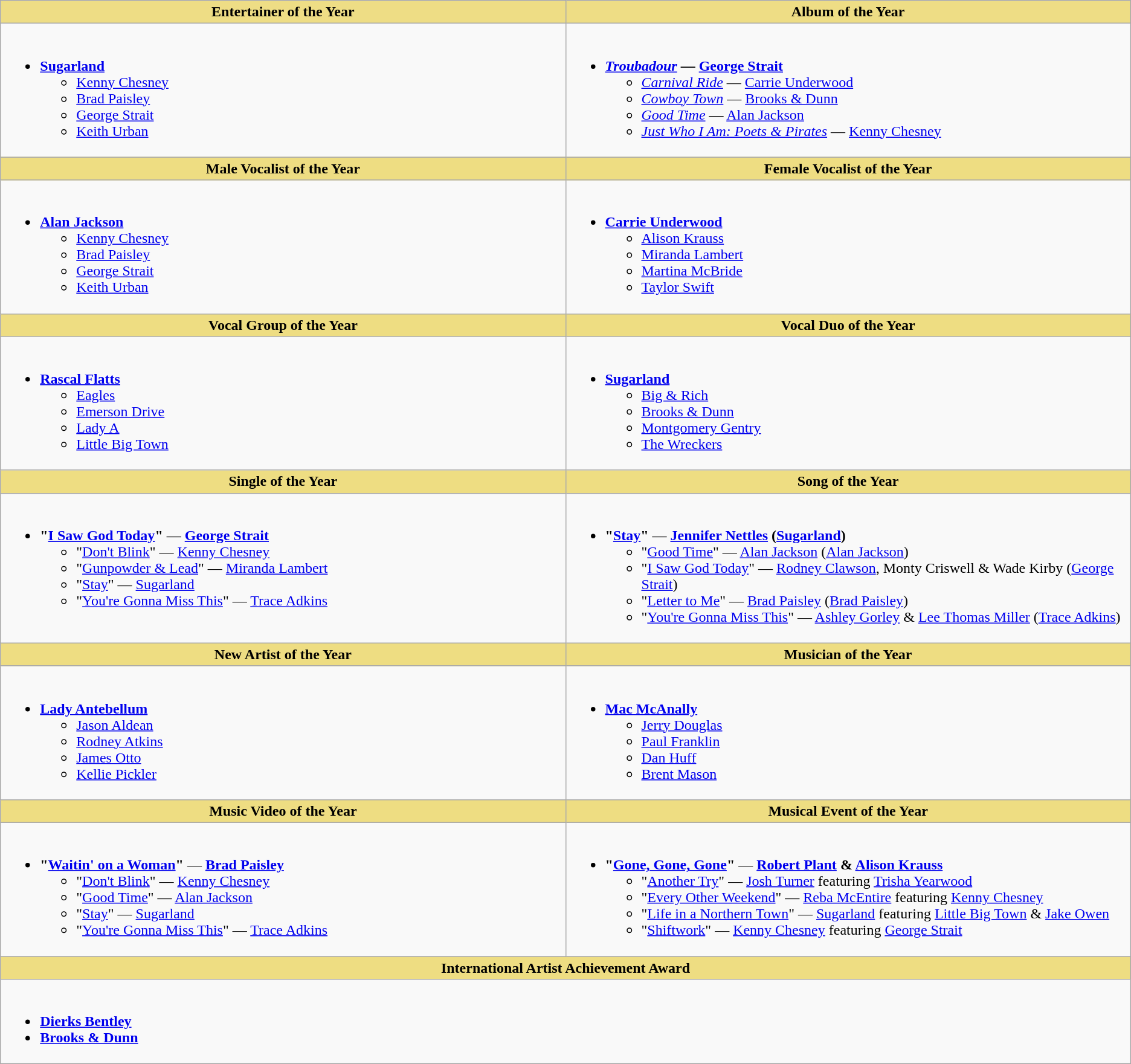<table class=wikitable>
<tr>
<th style="background:#EEDD85;" width="50%">Entertainer of the Year</th>
<th style="background:#EEDD85;" width="50%">Album of the Year</th>
</tr>
<tr>
<td valign="top"><br><ul><li><strong><a href='#'>Sugarland</a></strong><ul><li><a href='#'>Kenny Chesney</a></li><li><a href='#'>Brad Paisley</a></li><li><a href='#'>George Strait</a></li><li><a href='#'>Keith Urban</a></li></ul></li></ul></td>
<td valign="top"><br><ul><li><strong><em><a href='#'>Troubadour</a></em></strong> <strong>— <a href='#'>George Strait</a></strong><ul><li><em><a href='#'>Carnival Ride</a></em> — <a href='#'>Carrie Underwood</a></li><li><em><a href='#'>Cowboy Town</a></em> — <a href='#'>Brooks & Dunn</a></li><li><em><a href='#'>Good Time</a></em> — <a href='#'>Alan Jackson</a></li><li><em><a href='#'>Just Who I Am: Poets & Pirates</a></em> — <a href='#'>Kenny Chesney</a></li></ul></li></ul></td>
</tr>
<tr>
<th style="background:#EEDD82; width=50%">Male Vocalist of the Year</th>
<th style="background:#EEDD82; width=50%">Female Vocalist of the Year</th>
</tr>
<tr>
<td valign="top"><br><ul><li><strong><a href='#'>Alan Jackson</a></strong><ul><li><a href='#'>Kenny Chesney</a></li><li><a href='#'>Brad Paisley</a></li><li><a href='#'>George Strait</a></li><li><a href='#'>Keith Urban</a></li></ul></li></ul></td>
<td valign="top"><br><ul><li><strong><a href='#'>Carrie Underwood</a></strong><ul><li><a href='#'>Alison Krauss</a></li><li><a href='#'>Miranda Lambert</a></li><li><a href='#'>Martina McBride</a></li><li><a href='#'>Taylor Swift</a></li></ul></li></ul></td>
</tr>
<tr>
<th style="background:#EEDD82; width=50%">Vocal Group of the Year</th>
<th style="background:#EEDD82; width=50%">Vocal Duo of the Year</th>
</tr>
<tr>
<td valign="top"><br><ul><li><strong><a href='#'>Rascal Flatts</a></strong><ul><li><a href='#'>Eagles</a></li><li><a href='#'>Emerson Drive</a></li><li><a href='#'>Lady A</a></li><li><a href='#'>Little Big Town</a></li></ul></li></ul></td>
<td valign="top"><br><ul><li><strong><a href='#'>Sugarland</a></strong><ul><li><a href='#'>Big & Rich</a></li><li><a href='#'>Brooks & Dunn</a></li><li><a href='#'>Montgomery Gentry</a></li><li><a href='#'>The Wreckers</a></li></ul></li></ul></td>
</tr>
<tr>
<th style="background:#EEDD82; width=50%">Single of the Year</th>
<th style="background:#EEDD82; width=50%">Song of the Year</th>
</tr>
<tr>
<td valign="top"><br><ul><li><strong>"<a href='#'>I Saw God Today</a>"</strong> — <strong><a href='#'>George Strait</a></strong><ul><li>"<a href='#'>Don't Blink</a>" — <a href='#'>Kenny Chesney</a></li><li>"<a href='#'>Gunpowder & Lead</a>" — <a href='#'>Miranda Lambert</a></li><li>"<a href='#'>Stay</a>" — <a href='#'>Sugarland</a></li><li>"<a href='#'>You're Gonna Miss This</a>" — <a href='#'>Trace Adkins</a></li></ul></li></ul></td>
<td valign="top"><br><ul><li><strong>"<a href='#'>Stay</a>"</strong> — <strong><a href='#'>Jennifer Nettles</a> (<a href='#'>Sugarland</a>)</strong><ul><li>"<a href='#'>Good Time</a>" — <a href='#'>Alan Jackson</a> (<a href='#'>Alan Jackson</a>)</li><li>"<a href='#'>I Saw God Today</a>" — <a href='#'>Rodney Clawson</a>, Monty Criswell & Wade Kirby (<a href='#'>George Strait</a>)</li><li>"<a href='#'>Letter to Me</a>" — <a href='#'>Brad Paisley</a> (<a href='#'>Brad Paisley</a>)</li><li>"<a href='#'>You're Gonna Miss This</a>" — <a href='#'>Ashley Gorley</a> & <a href='#'>Lee Thomas Miller</a> (<a href='#'>Trace Adkins</a>)</li></ul></li></ul></td>
</tr>
<tr>
<th style="background:#EEDD82; width=50%">New Artist of the Year</th>
<th style="background:#EEDD82; width=50%">Musician of the Year</th>
</tr>
<tr>
<td valign="top"><br><ul><li><strong><a href='#'>Lady Antebellum</a></strong><ul><li><a href='#'>Jason Aldean</a></li><li><a href='#'>Rodney Atkins</a></li><li><a href='#'>James Otto</a></li><li><a href='#'>Kellie Pickler</a></li></ul></li></ul></td>
<td valign="top"><br><ul><li><strong><a href='#'>Mac McAnally</a></strong><ul><li><a href='#'>Jerry Douglas</a></li><li><a href='#'>Paul Franklin</a></li><li><a href='#'>Dan Huff</a></li><li><a href='#'>Brent Mason</a></li></ul></li></ul></td>
</tr>
<tr>
<th style="background:#EEDD82; width=50%">Music Video of the Year</th>
<th style="background:#EEDD82; width=50%">Musical Event of the Year</th>
</tr>
<tr>
<td valign="top"><br><ul><li><strong>"<a href='#'>Waitin' on a Woman</a>"</strong> — <strong><a href='#'>Brad Paisley</a></strong><ul><li>"<a href='#'>Don't Blink</a>" — <a href='#'>Kenny Chesney</a></li><li>"<a href='#'>Good Time</a>" — <a href='#'>Alan Jackson</a></li><li>"<a href='#'>Stay</a>" — <a href='#'>Sugarland</a></li><li>"<a href='#'>You're Gonna Miss This</a>" — <a href='#'>Trace Adkins</a></li></ul></li></ul></td>
<td valign="top"><br><ul><li><strong>"<a href='#'>Gone, Gone, Gone</a>"</strong> — <strong><a href='#'>Robert Plant</a> & <a href='#'>Alison Krauss</a></strong><ul><li>"<a href='#'>Another Try</a>" — <a href='#'>Josh Turner</a> featuring <a href='#'>Trisha Yearwood</a></li><li>"<a href='#'>Every Other Weekend</a>" — <a href='#'>Reba McEntire</a> featuring <a href='#'>Kenny Chesney</a></li><li>"<a href='#'>Life in a Northern Town</a>" — <a href='#'>Sugarland</a> featuring <a href='#'>Little Big Town</a> & <a href='#'>Jake Owen</a></li><li>"<a href='#'>Shiftwork</a>" — <a href='#'>Kenny Chesney</a> featuring <a href='#'>George Strait</a></li></ul></li></ul></td>
</tr>
<tr>
<th colspan="2" style="background:#EEDD82; width=50%">International Artist Achievement Award</th>
</tr>
<tr>
<td colspan="2" valign="top"><br><ul><li><strong><a href='#'>Dierks Bentley</a></strong></li><li><strong><a href='#'>Brooks & Dunn</a></strong></li></ul></td>
</tr>
</table>
